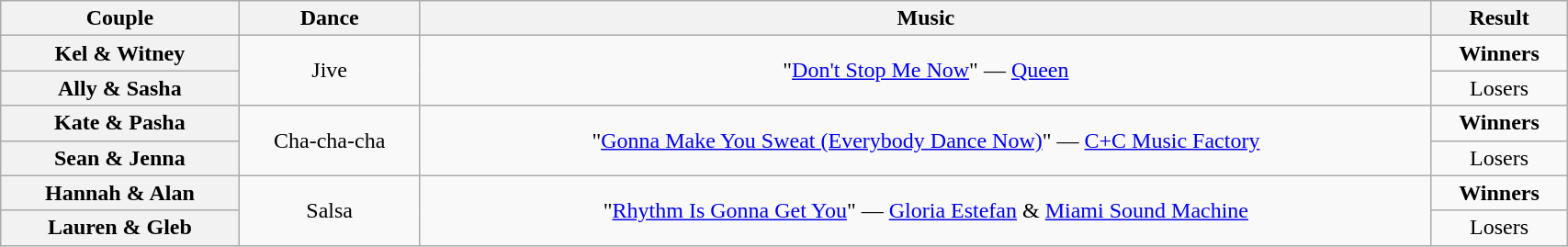<table class="wikitable unsortable" style="text-align:center; width: 90%">
<tr>
<th scope="col">Couple</th>
<th scope="col">Dance</th>
<th scope="col">Music</th>
<th scope="col">Result</th>
</tr>
<tr>
<th scope="row">Kel & Witney</th>
<td rowspan=2>Jive</td>
<td rowspan=2>"<a href='#'>Don't Stop Me Now</a>" — <a href='#'>Queen</a></td>
<td><strong>Winners</strong></td>
</tr>
<tr>
<th scope="row">Ally & Sasha</th>
<td>Losers</td>
</tr>
<tr>
<th scope="row">Kate & Pasha</th>
<td rowspan=2>Cha-cha-cha</td>
<td rowspan=2>"<a href='#'>Gonna Make You Sweat (Everybody Dance Now)</a>" — <a href='#'>C+C Music Factory</a></td>
<td><strong>Winners</strong></td>
</tr>
<tr>
<th scope="row">Sean & Jenna</th>
<td>Losers</td>
</tr>
<tr>
<th scope="row">Hannah & Alan</th>
<td rowspan=2>Salsa</td>
<td rowspan=2>"<a href='#'>Rhythm Is Gonna Get You</a>" — <a href='#'>Gloria Estefan</a> & <a href='#'>Miami Sound Machine</a></td>
<td><strong>Winners</strong></td>
</tr>
<tr>
<th scope="row">Lauren & Gleb</th>
<td>Losers</td>
</tr>
</table>
